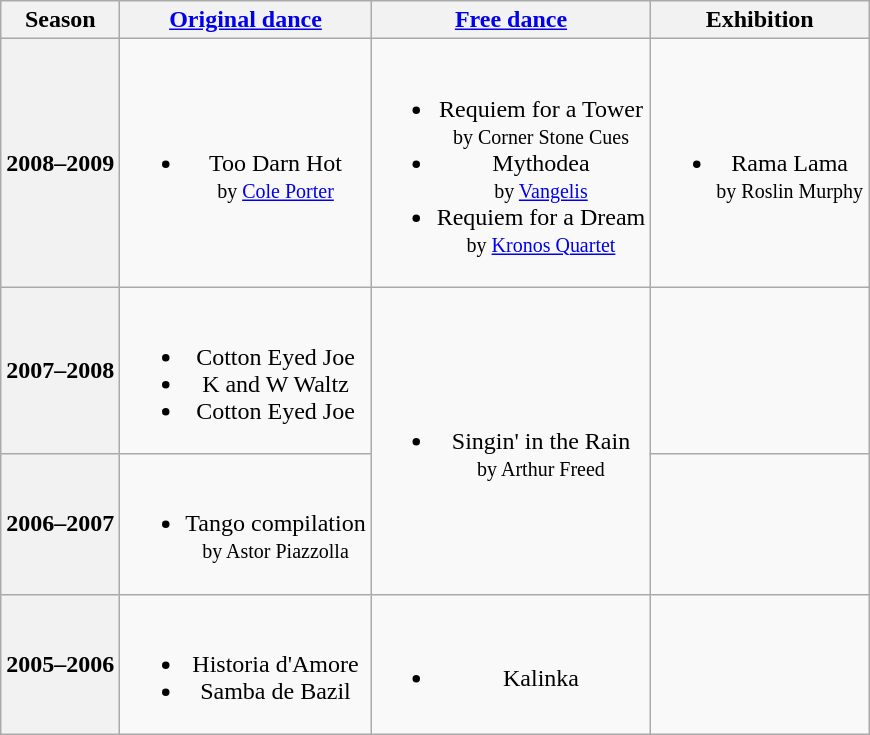<table class="wikitable" style="text-align:center">
<tr>
<th>Season</th>
<th><a href='#'>Original dance</a></th>
<th><a href='#'>Free dance</a></th>
<th>Exhibition</th>
</tr>
<tr>
<th>2008–2009 <br> </th>
<td><br><ul><li>Too Darn Hot <br><small> by <a href='#'>Cole Porter</a> </small></li></ul></td>
<td><br><ul><li>Requiem for a Tower <br><small> by Corner Stone Cues </small></li><li>Mythodea <br><small> by <a href='#'>Vangelis</a> </small></li><li>Requiem for a Dream <br><small> by <a href='#'>Kronos Quartet</a> </small></li></ul></td>
<td><br><ul><li>Rama Lama <br><small> by Roslin Murphy </small></li></ul></td>
</tr>
<tr>
<th>2007–2008 <br> </th>
<td><br><ul><li>Cotton Eyed Joe</li><li>K and W Waltz</li><li>Cotton Eyed Joe</li></ul></td>
<td rowspan=2><br><ul><li>Singin' in the Rain <br><small> by Arthur Freed </small></li></ul></td>
<td></td>
</tr>
<tr>
<th>2006–2007 <br> </th>
<td><br><ul><li>Tango compilation <br><small> by Astor Piazzolla </small></li></ul></td>
<td></td>
</tr>
<tr>
<th>2005–2006 <br> </th>
<td><br><ul><li>Historia d'Amore</li><li>Samba de Bazil</li></ul></td>
<td><br><ul><li>Kalinka</li></ul></td>
<td></td>
</tr>
</table>
